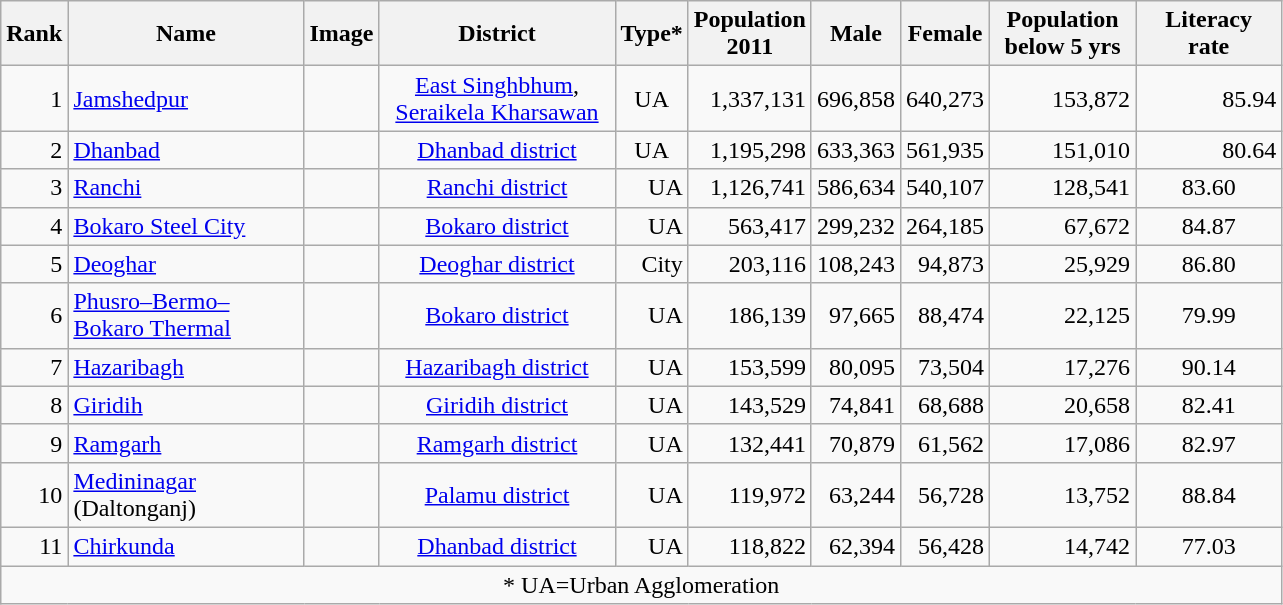<table class="sortable wikitable" style="text-align:center;">
<tr>
<th rowspan="1">Rank</th>
<th width="150" rowspan="1">Name</th>
<th rowspan="1">Image</th>
<th width="150" rowspan="1">District</th>
<th rowspan="1">Type*</th>
<th rowspan="1">Population<br>2011</th>
<th rowspan="1">Male</th>
<th rowspan="1">Female</th>
<th width="90" rowspan="1">Population<br> below 5 yrs</th>
<th width="90" rowspan="1">Literacy<br>rate</th>
</tr>
<tr>
<td align="right">1</td>
<td align=left><a href='#'>Jamshedpur</a></td>
<td align=left></td>
<td><a href='#'>East Singhbhum</a>, <a href='#'>Seraikela Kharsawan</a></td>
<td>UA</td>
<td align="right">1,337,131</td>
<td align="right">696,858</td>
<td align="right">640,273</td>
<td align="right">153,872</td>
<td align="right">85.94</td>
</tr>
<tr>
<td align="right">2</td>
<td align=left><a href='#'>Dhanbad</a></td>
<td align=left></td>
<td><a href='#'>Dhanbad district</a></td>
<td>UA</td>
<td align="right">1,195,298</td>
<td align="right">633,363</td>
<td align="right">561,935</td>
<td align="right">151,010</td>
<td align="right">80.64</td>
</tr>
<tr>
<td align="right">3</td>
<td align=left><a href='#'>Ranchi</a></td>
<td align=left></td>
<td><a href='#'>Ranchi district</a></td>
<td align="right">UA</td>
<td align="right">1,126,741</td>
<td align="right">586,634</td>
<td align="right">540,107</td>
<td align="right">128,541</td>
<td>83.60</td>
</tr>
<tr>
<td align="right">4</td>
<td align=left><a href='#'>Bokaro Steel City</a></td>
<td align=left></td>
<td><a href='#'>Bokaro district</a></td>
<td align="right">UA</td>
<td align="right">563,417</td>
<td align="right">299,232</td>
<td align="right">264,185</td>
<td align="right">67,672</td>
<td>84.87</td>
</tr>
<tr>
<td align="right">5</td>
<td align="left"><a href='#'>Deoghar</a></td>
<td align="left"></td>
<td><a href='#'>Deoghar district</a></td>
<td align="right">City</td>
<td align="right">203,116</td>
<td align="right">108,243</td>
<td align="right">94,873</td>
<td align="right">25,929</td>
<td>86.80</td>
</tr>
<tr>
<td align="right">6</td>
<td align="left"><a href='#'>Phusro–Bermo–Bokaro Thermal</a></td>
<td align="left"></td>
<td><a href='#'>Bokaro district</a></td>
<td align="right">UA</td>
<td align="right">186,139</td>
<td align="right">97,665</td>
<td align="right">88,474</td>
<td align="right">22,125</td>
<td>79.99</td>
</tr>
<tr>
<td align="right">7</td>
<td align="left"><a href='#'>Hazaribagh</a></td>
<td align="left"></td>
<td><a href='#'>Hazaribagh district</a></td>
<td align="right">UA</td>
<td align="right">153,599</td>
<td align="right">80,095</td>
<td align="right">73,504</td>
<td align="right">17,276</td>
<td>90.14</td>
</tr>
<tr>
<td align="right">8</td>
<td align="left"><a href='#'>Giridih</a></td>
<td align="left"></td>
<td><a href='#'>Giridih district</a></td>
<td align="right">UA</td>
<td align="right">143,529</td>
<td align="right">74,841</td>
<td align="right">68,688</td>
<td align="right">20,658</td>
<td>82.41</td>
</tr>
<tr>
<td align="right">9</td>
<td align="left"><a href='#'>Ramgarh</a></td>
<td align="left"></td>
<td><a href='#'>Ramgarh district</a></td>
<td align="right">UA</td>
<td align="right">132,441</td>
<td align="right">70,879</td>
<td align="right">61,562</td>
<td align="right">17,086</td>
<td>82.97</td>
</tr>
<tr>
<td align="right">10</td>
<td align="left"><a href='#'>Medininagar</a> (Daltonganj)</td>
<td align="left"></td>
<td><a href='#'>Palamu district</a></td>
<td align="right">UA</td>
<td align="right">119,972</td>
<td align="right">63,244</td>
<td align="right">56,728</td>
<td align="right">13,752</td>
<td>88.84</td>
</tr>
<tr>
<td align="right">11</td>
<td align="left"><a href='#'>Chirkunda</a></td>
<td align="left"></td>
<td><a href='#'>Dhanbad district</a></td>
<td align="right">UA</td>
<td align="right">118,822</td>
<td align="right">62,394</td>
<td align="right">56,428</td>
<td align="right">14,742</td>
<td>77.03</td>
</tr>
<tr>
<td align="center" colspan="30" style=>* UA=Urban Agglomeration</td>
</tr>
</table>
